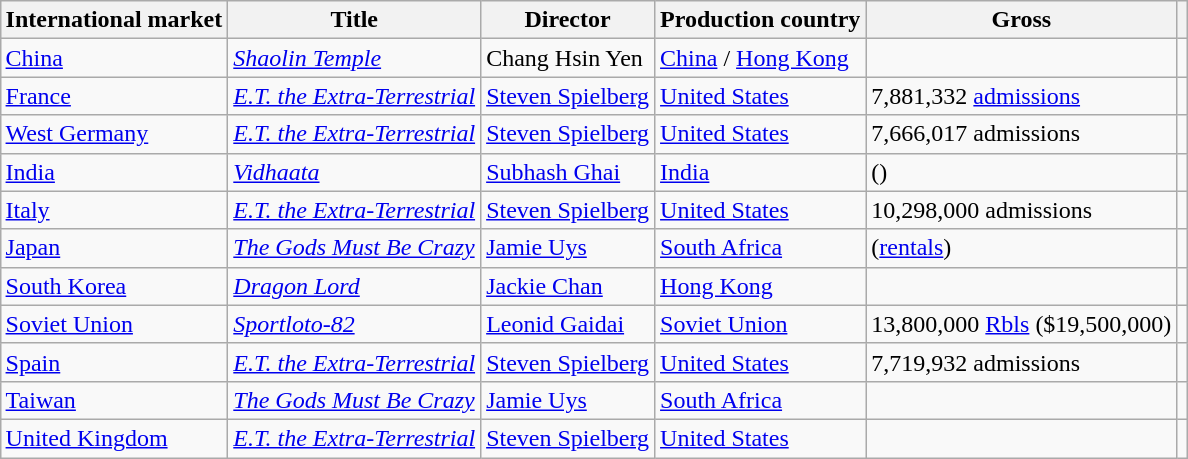<table class="wikitable sortable" style="margin:auto; margin:auto;">
<tr>
<th>International market</th>
<th>Title</th>
<th>Director</th>
<th>Production country</th>
<th>Gross</th>
<th></th>
</tr>
<tr>
<td><a href='#'>China</a></td>
<td><em><a href='#'>Shaolin Temple</a></em></td>
<td>Chang Hsin Yen</td>
<td><a href='#'>China</a> / <a href='#'>Hong Kong</a></td>
<td></td>
<td></td>
</tr>
<tr>
<td><a href='#'>France</a></td>
<td><em><a href='#'>E.T. the Extra-Terrestrial</a></em></td>
<td><a href='#'>Steven Spielberg</a></td>
<td><a href='#'>United States</a></td>
<td>7,881,332 <a href='#'>admissions</a></td>
<td></td>
</tr>
<tr>
<td><a href='#'>West Germany</a></td>
<td><em><a href='#'>E.T. the Extra-Terrestrial</a></em></td>
<td><a href='#'>Steven Spielberg</a></td>
<td><a href='#'>United States</a></td>
<td>7,666,017 admissions</td>
<td></td>
</tr>
<tr>
<td><a href='#'>India</a></td>
<td><em><a href='#'>Vidhaata</a></em></td>
<td><a href='#'>Subhash Ghai</a></td>
<td><a href='#'>India</a></td>
<td> ()</td>
<td></td>
</tr>
<tr>
<td><a href='#'>Italy</a></td>
<td><em><a href='#'>E.T. the Extra-Terrestrial</a></em></td>
<td><a href='#'>Steven Spielberg</a></td>
<td><a href='#'>United States</a></td>
<td>10,298,000 admissions</td>
<td></td>
</tr>
<tr>
<td><a href='#'>Japan</a></td>
<td><em><a href='#'>The Gods Must Be Crazy</a></em></td>
<td><a href='#'>Jamie Uys</a></td>
<td><a href='#'>South Africa</a></td>
<td> (<a href='#'>rentals</a>)</td>
<td></td>
</tr>
<tr>
<td><a href='#'>South Korea</a></td>
<td><em><a href='#'>Dragon Lord</a></em></td>
<td><a href='#'>Jackie Chan</a></td>
<td><a href='#'>Hong Kong</a></td>
<td></td>
<td></td>
</tr>
<tr>
<td><a href='#'>Soviet Union</a></td>
<td><em><a href='#'>Sportloto-82</a></em></td>
<td><a href='#'>Leonid Gaidai</a></td>
<td><a href='#'>Soviet Union</a></td>
<td>13,800,000 <a href='#'>Rbls</a> ($19,500,000)</td>
<td></td>
</tr>
<tr>
<td><a href='#'>Spain</a></td>
<td><em><a href='#'>E.T. the Extra-Terrestrial</a></em></td>
<td><a href='#'>Steven Spielberg</a></td>
<td><a href='#'>United States</a></td>
<td>7,719,932 admissions</td>
<td></td>
</tr>
<tr>
<td><a href='#'>Taiwan</a></td>
<td><em><a href='#'>The Gods Must Be Crazy</a></em></td>
<td><a href='#'>Jamie Uys</a></td>
<td><a href='#'>South Africa</a></td>
<td></td>
<td></td>
</tr>
<tr>
<td><a href='#'>United Kingdom</a></td>
<td><em><a href='#'>E.T. the Extra-Terrestrial</a></em></td>
<td><a href='#'>Steven Spielberg</a></td>
<td><a href='#'>United States</a></td>
<td></td>
<td></td>
</tr>
</table>
